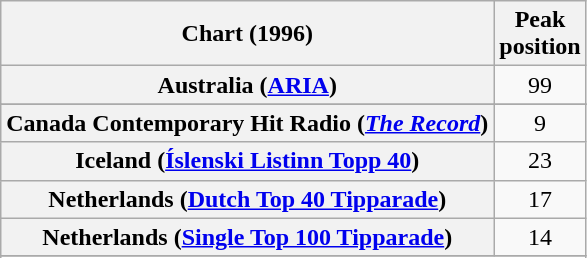<table class="wikitable sortable plainrowheaders" style="text-align:center">
<tr>
<th>Chart (1996)</th>
<th>Peak<br>position</th>
</tr>
<tr>
<th scope="row">Australia (<a href='#'>ARIA</a>)</th>
<td>99</td>
</tr>
<tr>
</tr>
<tr>
</tr>
<tr>
<th scope="row">Canada Contemporary Hit Radio (<em><a href='#'>The Record</a></em>)</th>
<td>9</td>
</tr>
<tr>
<th scope="row">Iceland (<a href='#'>Íslenski Listinn Topp 40</a>)</th>
<td>23</td>
</tr>
<tr>
<th scope="row">Netherlands (<a href='#'>Dutch Top 40 Tipparade</a>)</th>
<td>17</td>
</tr>
<tr>
<th scope="row">Netherlands (<a href='#'>Single Top 100 Tipparade</a>)</th>
<td>14</td>
</tr>
<tr>
</tr>
<tr>
</tr>
<tr>
</tr>
<tr>
</tr>
<tr>
</tr>
<tr>
</tr>
<tr>
</tr>
<tr>
</tr>
<tr>
</tr>
<tr>
</tr>
<tr>
</tr>
</table>
